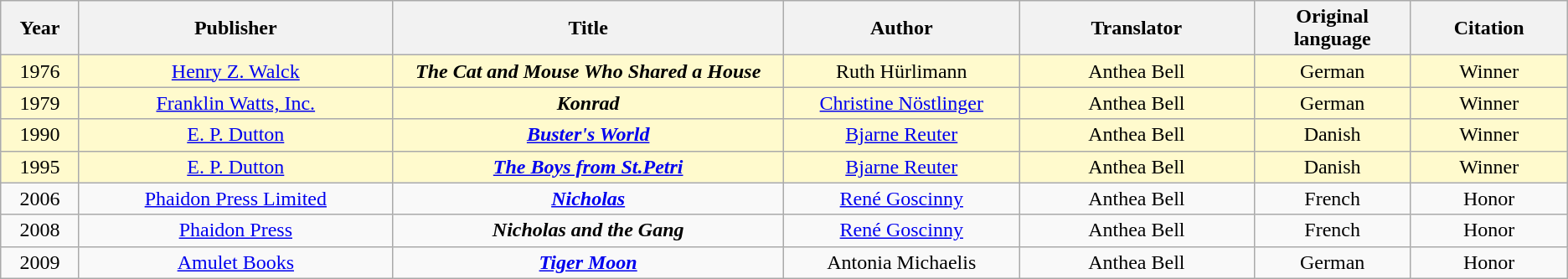<table class="sortable wikitable" style="text-align: center">
<tr>
<th style="width:5%;">Year</th>
<th style="width:20%;">Publisher</th>
<th style="width:25%;">Title</th>
<th style="width:15%;">Author</th>
<th style="width:15%;">Translator</th>
<th style="width:10%;">Original language</th>
<th style="width:10%;">Citation</th>
</tr>
<tr style="background:LemonChiffon; color:black">
<td>1976</td>
<td><a href='#'>Henry Z. Walck</a></td>
<td><strong><em>The Cat and Mouse Who Shared a House</em></strong></td>
<td> Ruth Hürlimann</td>
<td> Anthea Bell</td>
<td> German</td>
<td>Winner</td>
</tr>
<tr style="background:LemonChiffon; color:black">
<td>1979</td>
<td><a href='#'>Franklin Watts, Inc.</a></td>
<td><strong><em>Konrad</em></strong></td>
<td> <a href='#'>Christine Nöstlinger</a></td>
<td> Anthea Bell</td>
<td> German</td>
<td>Winner</td>
</tr>
<tr style="background:LemonChiffon; color:black">
<td>1990</td>
<td><a href='#'>E. P. Dutton</a></td>
<td><strong><em><a href='#'>Buster's World</a></em></strong></td>
<td><a href='#'>Bjarne Reuter</a></td>
<td> Anthea Bell</td>
<td> Danish</td>
<td>Winner</td>
</tr>
<tr style="background:LemonChiffon; color:black">
<td>1995</td>
<td><a href='#'>E. P. Dutton</a></td>
<td><strong><em><a href='#'>The Boys from St.Petri</a></em></strong></td>
<td><a href='#'>Bjarne Reuter</a></td>
<td> Anthea Bell</td>
<td> Danish</td>
<td>Winner</td>
</tr>
<tr>
<td>2006</td>
<td><a href='#'>Phaidon Press Limited</a></td>
<td><strong><em><a href='#'>Nicholas</a></em></strong></td>
<td><a href='#'>René Goscinny</a></td>
<td> Anthea Bell</td>
<td> French</td>
<td>Honor</td>
</tr>
<tr>
<td>2008</td>
<td><a href='#'>Phaidon Press</a></td>
<td><strong><em>Nicholas and the Gang</em></strong></td>
<td><a href='#'>René Goscinny</a></td>
<td> Anthea Bell</td>
<td> French</td>
<td>Honor</td>
</tr>
<tr>
<td>2009</td>
<td><a href='#'>Amulet Books</a></td>
<td><strong><em><a href='#'>Tiger Moon</a></em></strong></td>
<td>Antonia Michaelis</td>
<td> Anthea Bell</td>
<td> German</td>
<td>Honor</td>
</tr>
</table>
